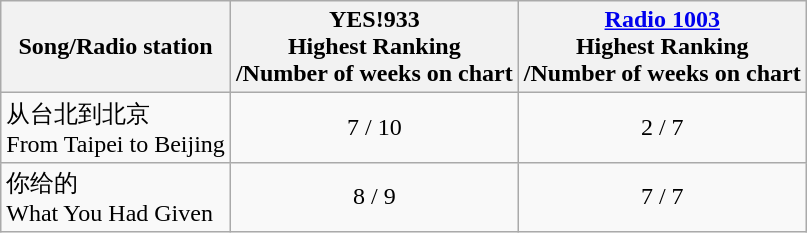<table class="wikitable">
<tr>
<th>Song/Radio station</th>
<th>YES!933<br>Highest Ranking<br>/Number of weeks on chart</th>
<th><a href='#'>Radio 1003</a><br>Highest Ranking<br>/Number of weeks on chart</th>
</tr>
<tr>
<td>从台北到北京 <br> From Taipei to Beijing</td>
<td style="text-align:center;">7 / 10</td>
<td style="text-align:center;">2 / 7</td>
</tr>
<tr>
<td>你给的 <br> What You Had Given</td>
<td style="text-align:center;">8 / 9</td>
<td style="text-align:center;">7 / 7</td>
</tr>
</table>
